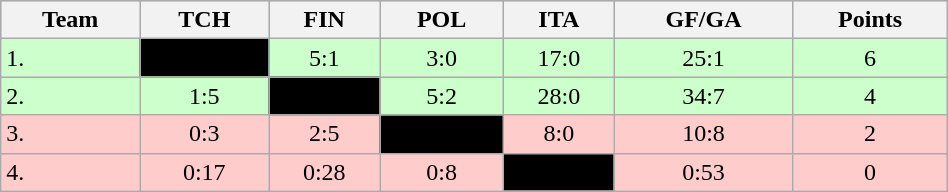<table class="wikitable" bgcolor="#EFEFFF" width="50%">
<tr bgcolor="#BCD2EE">
<th>Team</th>
<th>TCH</th>
<th>FIN</th>
<th>POL</th>
<th>ITA</th>
<th>GF/GA</th>
<th>Points</th>
</tr>
<tr bgcolor="#ccffcc" align="center">
<td align="left">1. </td>
<td style="background:#000000;"></td>
<td>5:1</td>
<td>3:0</td>
<td>17:0</td>
<td>25:1</td>
<td>6</td>
</tr>
<tr bgcolor="#ccffcc" align="center">
<td align="left">2. </td>
<td>1:5</td>
<td style="background:#000000;"></td>
<td>5:2</td>
<td>28:0</td>
<td>34:7</td>
<td>4</td>
</tr>
<tr bgcolor="#ffcccc" align="center">
<td align="left">3. </td>
<td>0:3</td>
<td>2:5</td>
<td style="background:#000000;"></td>
<td>8:0</td>
<td>10:8</td>
<td>2</td>
</tr>
<tr bgcolor="#ffcccc" align="center">
<td align="left">4. </td>
<td>0:17</td>
<td>0:28</td>
<td>0:8</td>
<td style="background:#000000;"></td>
<td>0:53</td>
<td>0</td>
</tr>
</table>
